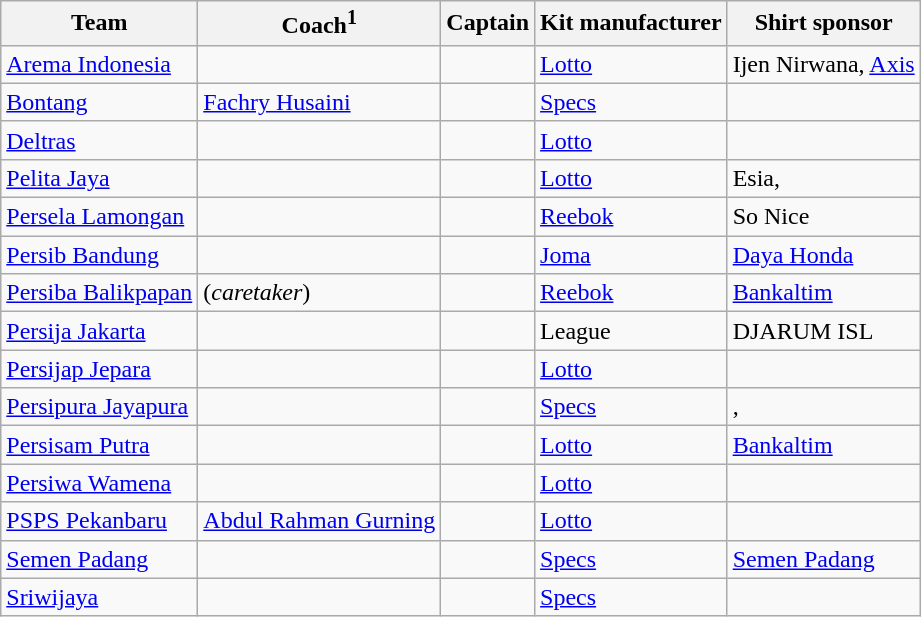<table class="wikitable sortable" style="text-align: left;">
<tr>
<th>Team</th>
<th>Coach<sup>1</sup></th>
<th>Captain</th>
<th>Kit manufacturer</th>
<th>Shirt sponsor</th>
</tr>
<tr>
<td><a href='#'>Arema Indonesia</a></td>
<td> </td>
<td> </td>
<td><a href='#'>Lotto</a></td>
<td>Ijen Nirwana, <a href='#'>Axis</a></td>
</tr>
<tr>
<td><a href='#'>Bontang</a></td>
<td> <a href='#'>Fachry Husaini</a></td>
<td> </td>
<td><a href='#'>Specs</a></td>
<td></td>
</tr>
<tr>
<td><a href='#'>Deltras</a></td>
<td> </td>
<td> </td>
<td><a href='#'>Lotto</a></td>
<td></td>
</tr>
<tr>
<td><a href='#'>Pelita Jaya</a></td>
<td> </td>
<td> </td>
<td><a href='#'>Lotto</a></td>
<td>Esia, </td>
</tr>
<tr>
<td><a href='#'>Persela Lamongan</a></td>
<td> </td>
<td> </td>
<td><a href='#'>Reebok</a></td>
<td>So Nice</td>
</tr>
<tr>
<td><a href='#'>Persib Bandung</a></td>
<td> </td>
<td> </td>
<td><a href='#'>Joma</a></td>
<td><a href='#'>Daya Honda</a></td>
</tr>
<tr>
<td><a href='#'>Persiba Balikpapan</a></td>
<td>  (<em>caretaker</em>)</td>
<td> </td>
<td><a href='#'>Reebok</a></td>
<td><a href='#'>Bankaltim</a></td>
</tr>
<tr>
<td><a href='#'>Persija Jakarta</a></td>
<td> </td>
<td> </td>
<td>League</td>
<td>DJARUM ISL</td>
</tr>
<tr>
<td><a href='#'>Persijap Jepara</a></td>
<td> </td>
<td> </td>
<td><a href='#'>Lotto</a></td>
<td></td>
</tr>
<tr>
<td><a href='#'>Persipura Jayapura</a></td>
<td> </td>
<td> </td>
<td><a href='#'>Specs</a></td>
<td>,</td>
</tr>
<tr>
<td><a href='#'>Persisam Putra</a></td>
<td> </td>
<td> </td>
<td><a href='#'>Lotto</a></td>
<td><a href='#'>Bankaltim</a></td>
</tr>
<tr>
<td><a href='#'>Persiwa Wamena</a></td>
<td> </td>
<td> </td>
<td><a href='#'>Lotto</a></td>
<td></td>
</tr>
<tr>
<td><a href='#'>PSPS Pekanbaru</a></td>
<td> <a href='#'>Abdul Rahman Gurning</a></td>
<td> </td>
<td><a href='#'>Lotto</a></td>
<td></td>
</tr>
<tr>
<td><a href='#'>Semen Padang</a></td>
<td> </td>
<td> </td>
<td><a href='#'>Specs</a></td>
<td><a href='#'>Semen Padang</a></td>
</tr>
<tr>
<td><a href='#'>Sriwijaya</a></td>
<td> </td>
<td> </td>
<td><a href='#'>Specs</a></td>
<td></td>
</tr>
</table>
